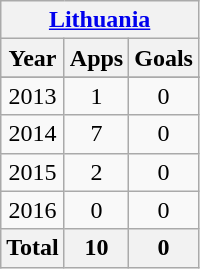<table class="wikitable" style="text-align:center">
<tr>
<th colspan=3><a href='#'>Lithuania</a></th>
</tr>
<tr>
<th>Year</th>
<th>Apps</th>
<th>Goals</th>
</tr>
<tr>
</tr>
<tr>
<td>2013</td>
<td>1</td>
<td>0</td>
</tr>
<tr>
<td>2014</td>
<td>7</td>
<td>0</td>
</tr>
<tr>
<td>2015</td>
<td>2</td>
<td>0</td>
</tr>
<tr>
<td>2016</td>
<td>0</td>
<td>0</td>
</tr>
<tr>
<th>Total</th>
<th>10</th>
<th>0</th>
</tr>
</table>
